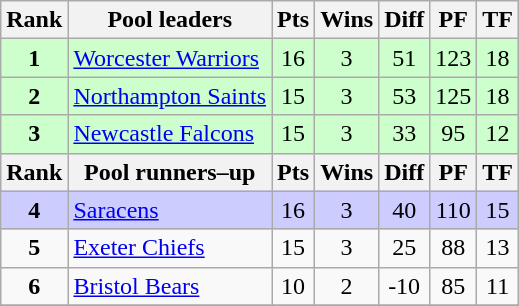<table class="wikitable" style="text-align: center;">
<tr>
<th>Rank</th>
<th>Pool leaders</th>
<th>Pts</th>
<th>Wins</th>
<th>Diff</th>
<th>PF</th>
<th>TF</th>
</tr>
<tr bgcolor="#ccffcc">
<td><strong>1</strong></td>
<td align=left><a href='#'>Worcester Warriors</a></td>
<td>16</td>
<td>3</td>
<td>51</td>
<td>123</td>
<td>18</td>
</tr>
<tr bgcolor="#ccffcc">
<td><strong>2</strong></td>
<td align=left><a href='#'>Northampton Saints</a></td>
<td>15</td>
<td>3</td>
<td>53</td>
<td>125</td>
<td>18</td>
</tr>
<tr bgcolor="#ccffcc">
<td><strong>3</strong></td>
<td align=left><a href='#'>Newcastle Falcons</a></td>
<td>15</td>
<td>3</td>
<td>33</td>
<td>95</td>
<td>12</td>
</tr>
<tr>
<th>Rank</th>
<th>Pool runners–up</th>
<th>Pts</th>
<th>Wins</th>
<th>Diff</th>
<th>PF</th>
<th>TF</th>
</tr>
<tr bgcolor="#ccccff">
<td><strong>4</strong></td>
<td align=left><a href='#'>Saracens</a></td>
<td>16</td>
<td>3</td>
<td>40</td>
<td>110</td>
<td>15</td>
</tr>
<tr>
<td><strong>5</strong></td>
<td align=left><a href='#'>Exeter Chiefs</a></td>
<td>15</td>
<td>3</td>
<td>25</td>
<td>88</td>
<td>13</td>
</tr>
<tr>
<td><strong>6</strong></td>
<td align=left><a href='#'>Bristol Bears</a></td>
<td>10</td>
<td>2</td>
<td>-10</td>
<td>85</td>
<td>11</td>
</tr>
<tr>
</tr>
</table>
